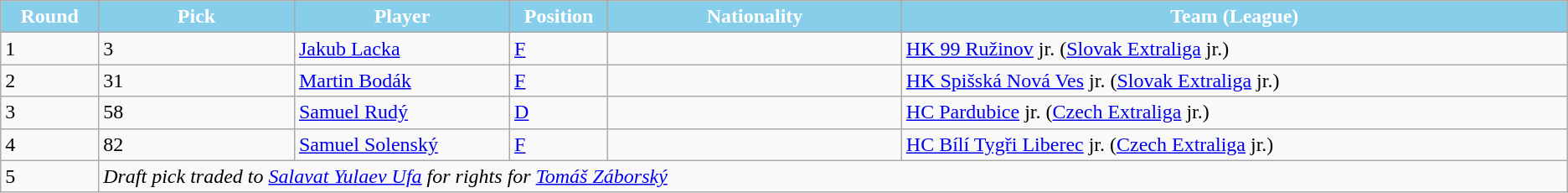<table class="wikitable sortable sortable">
<tr>
<th style="background:#87CEEB; color:white; width:5%;">Round</th>
<th style="background:#87CEEB; color:white; width:10%;">Pick</th>
<th style="background:#87CEEB; color:white; width:11%;">Player</th>
<th style="background:#87CEEB; color:white; width:5%;">Position</th>
<th style="background:#87CEEB; color:white; width:15%;">Nationality</th>
<th style="background:#87CEEB; color:white; width:34%;">Team (League)</th>
</tr>
<tr>
<td>1</td>
<td>3</td>
<td><a href='#'>Jakub Lacka</a></td>
<td><a href='#'>F</a></td>
<td></td>
<td><a href='#'>HK 99 Ružinov</a> jr. (<a href='#'>Slovak Extraliga</a> jr.)</td>
</tr>
<tr>
<td>2</td>
<td>31</td>
<td><a href='#'>Martin Bodák</a></td>
<td><a href='#'>F</a></td>
<td></td>
<td><a href='#'>HK Spišská Nová Ves</a> jr. (<a href='#'>Slovak Extraliga</a> jr.)</td>
</tr>
<tr>
<td>3</td>
<td>58</td>
<td><a href='#'>Samuel Rudý</a></td>
<td><a href='#'>D</a></td>
<td></td>
<td><a href='#'>HC Pardubice</a> jr. (<a href='#'>Czech Extraliga</a> jr.)</td>
</tr>
<tr>
<td>4</td>
<td>82</td>
<td><a href='#'>Samuel Solenský</a></td>
<td><a href='#'>F</a></td>
<td></td>
<td><a href='#'>HC Bílí Tygři Liberec</a> jr. (<a href='#'>Czech Extraliga</a> jr.)</td>
</tr>
<tr>
<td>5</td>
<td colspan=5><em>Draft pick traded to <a href='#'>Salavat Yulaev Ufa</a> for rights for <a href='#'>Tomáš Záborský</a></em></td>
</tr>
</table>
